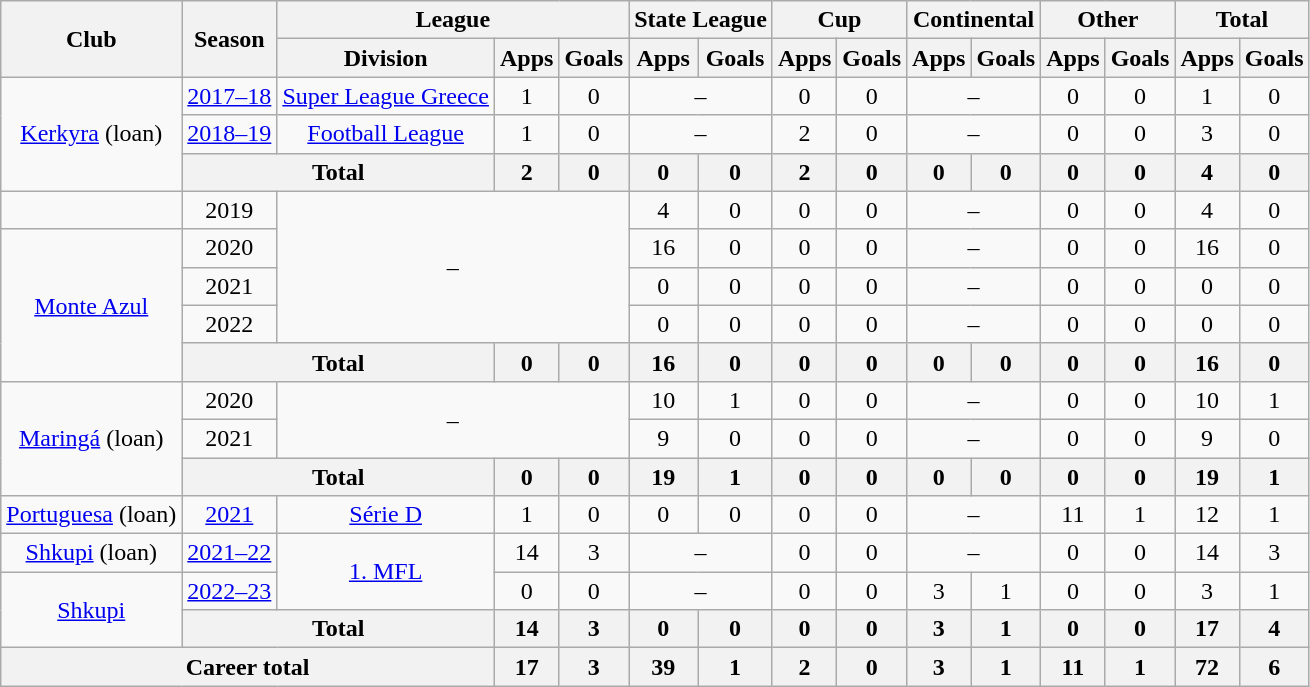<table class="wikitable" style="text-align: center">
<tr>
<th rowspan="2">Club</th>
<th rowspan="2">Season</th>
<th colspan="3">League</th>
<th colspan="2">State League</th>
<th colspan="2">Cup</th>
<th colspan="2">Continental</th>
<th colspan="2">Other</th>
<th colspan="2">Total</th>
</tr>
<tr>
<th>Division</th>
<th>Apps</th>
<th>Goals</th>
<th>Apps</th>
<th>Goals</th>
<th>Apps</th>
<th>Goals</th>
<th>Apps</th>
<th>Goals</th>
<th>Apps</th>
<th>Goals</th>
<th>Apps</th>
<th>Goals</th>
</tr>
<tr>
<td rowspan="3"><a href='#'>Kerkyra</a> (loan)</td>
<td><a href='#'>2017–18</a></td>
<td><a href='#'>Super League Greece</a></td>
<td>1</td>
<td>0</td>
<td colspan="2">–</td>
<td>0</td>
<td>0</td>
<td colspan="2">–</td>
<td>0</td>
<td>0</td>
<td>1</td>
<td>0</td>
</tr>
<tr>
<td><a href='#'>2018–19</a></td>
<td><a href='#'>Football League</a></td>
<td>1</td>
<td>0</td>
<td colspan="2">–</td>
<td>2</td>
<td>0</td>
<td colspan="2">–</td>
<td>0</td>
<td>0</td>
<td>3</td>
<td>0</td>
</tr>
<tr>
<th colspan="2"><strong>Total</strong></th>
<th>2</th>
<th>0</th>
<th>0</th>
<th>0</th>
<th>2</th>
<th>0</th>
<th>0</th>
<th>0</th>
<th>0</th>
<th>0</th>
<th>4</th>
<th>0</th>
</tr>
<tr>
<td></td>
<td>2019</td>
<td colspan="3" rowspan="4">–</td>
<td>4</td>
<td>0</td>
<td>0</td>
<td>0</td>
<td colspan="2">–</td>
<td>0</td>
<td>0</td>
<td>4</td>
<td>0</td>
</tr>
<tr>
<td rowspan="4"><a href='#'>Monte Azul</a></td>
<td>2020</td>
<td>16</td>
<td>0</td>
<td>0</td>
<td>0</td>
<td colspan="2">–</td>
<td>0</td>
<td>0</td>
<td>16</td>
<td>0</td>
</tr>
<tr>
<td>2021</td>
<td>0</td>
<td>0</td>
<td>0</td>
<td>0</td>
<td colspan="2">–</td>
<td>0</td>
<td>0</td>
<td>0</td>
<td>0</td>
</tr>
<tr>
<td>2022</td>
<td>0</td>
<td>0</td>
<td>0</td>
<td>0</td>
<td colspan="2">–</td>
<td>0</td>
<td>0</td>
<td>0</td>
<td>0</td>
</tr>
<tr>
<th colspan="2"><strong>Total</strong></th>
<th>0</th>
<th>0</th>
<th>16</th>
<th>0</th>
<th>0</th>
<th>0</th>
<th>0</th>
<th>0</th>
<th>0</th>
<th>0</th>
<th>16</th>
<th>0</th>
</tr>
<tr>
<td rowspan="3"><a href='#'>Maringá</a> (loan)</td>
<td>2020</td>
<td colspan="3" rowspan="2">–</td>
<td>10</td>
<td>1</td>
<td>0</td>
<td>0</td>
<td colspan="2">–</td>
<td>0</td>
<td>0</td>
<td>10</td>
<td>1</td>
</tr>
<tr>
<td>2021</td>
<td>9</td>
<td>0</td>
<td>0</td>
<td>0</td>
<td colspan="2">–</td>
<td>0</td>
<td>0</td>
<td>9</td>
<td>0</td>
</tr>
<tr>
<th colspan="2"><strong>Total</strong></th>
<th>0</th>
<th>0</th>
<th>19</th>
<th>1</th>
<th>0</th>
<th>0</th>
<th>0</th>
<th>0</th>
<th>0</th>
<th>0</th>
<th>19</th>
<th>1</th>
</tr>
<tr>
<td><a href='#'>Portuguesa</a> (loan)</td>
<td><a href='#'>2021</a></td>
<td><a href='#'>Série D</a></td>
<td>1</td>
<td>0</td>
<td>0</td>
<td>0</td>
<td>0</td>
<td>0</td>
<td colspan="2">–</td>
<td>11</td>
<td>1</td>
<td>12</td>
<td>1</td>
</tr>
<tr>
<td><a href='#'>Shkupi</a> (loan)</td>
<td><a href='#'>2021–22</a></td>
<td rowspan="2"><a href='#'>1. MFL</a></td>
<td>14</td>
<td>3</td>
<td colspan="2">–</td>
<td>0</td>
<td>0</td>
<td colspan="2">–</td>
<td>0</td>
<td>0</td>
<td>14</td>
<td>3</td>
</tr>
<tr>
<td rowspan="2"><a href='#'>Shkupi</a></td>
<td><a href='#'>2022–23</a></td>
<td>0</td>
<td>0</td>
<td colspan="2">–</td>
<td>0</td>
<td>0</td>
<td>3</td>
<td>1</td>
<td>0</td>
<td>0</td>
<td>3</td>
<td>1</td>
</tr>
<tr>
<th colspan="2"><strong>Total</strong></th>
<th>14</th>
<th>3</th>
<th>0</th>
<th>0</th>
<th>0</th>
<th>0</th>
<th>3</th>
<th>1</th>
<th>0</th>
<th>0</th>
<th>17</th>
<th>4</th>
</tr>
<tr>
<th colspan="3"><strong>Career total</strong></th>
<th>17</th>
<th>3</th>
<th>39</th>
<th>1</th>
<th>2</th>
<th>0</th>
<th>3</th>
<th>1</th>
<th>11</th>
<th>1</th>
<th>72</th>
<th>6</th>
</tr>
</table>
